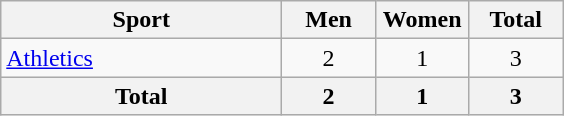<table class="wikitable sortable" style="text-align:center;">
<tr>
<th width=180>Sport</th>
<th width=55>Men</th>
<th width=55>Women</th>
<th width=55>Total</th>
</tr>
<tr>
<td align=left><a href='#'>Athletics</a></td>
<td>2</td>
<td>1</td>
<td>3</td>
</tr>
<tr>
<th>Total</th>
<th>2</th>
<th>1</th>
<th>3</th>
</tr>
</table>
